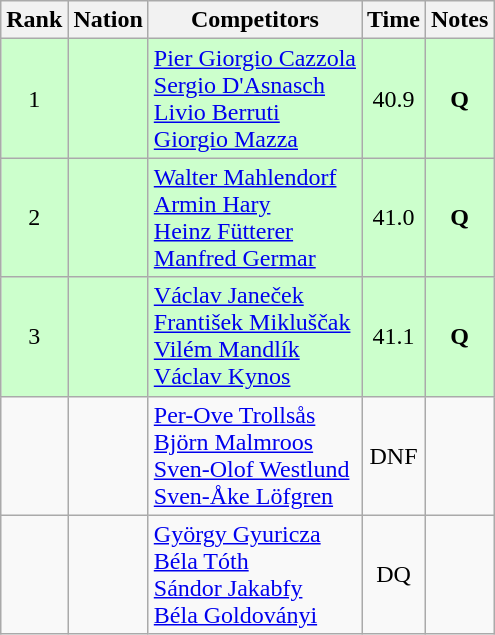<table class="wikitable sortable" style="text-align:center">
<tr>
<th>Rank</th>
<th>Nation</th>
<th>Competitors</th>
<th>Time</th>
<th>Notes</th>
</tr>
<tr bgcolor=ccffcc>
<td>1</td>
<td align=left></td>
<td align=left><a href='#'>Pier Giorgio Cazzola</a><br><a href='#'>Sergio D'Asnasch</a><br><a href='#'>Livio Berruti</a><br><a href='#'>Giorgio Mazza</a></td>
<td>40.9</td>
<td><strong>Q</strong></td>
</tr>
<tr bgcolor=ccffcc>
<td>2</td>
<td align=left></td>
<td align=left><a href='#'>Walter Mahlendorf</a><br><a href='#'>Armin Hary</a><br><a href='#'>Heinz Fütterer</a><br><a href='#'>Manfred Germar</a></td>
<td>41.0</td>
<td><strong>Q</strong></td>
</tr>
<tr bgcolor=ccffcc>
<td>3</td>
<td align=left></td>
<td align=left><a href='#'>Václav Janeček</a><br><a href='#'>František Mikluščak</a><br><a href='#'>Vilém Mandlík</a><br><a href='#'>Václav Kynos</a></td>
<td>41.1</td>
<td><strong>Q</strong></td>
</tr>
<tr>
<td></td>
<td align=left></td>
<td align=left><a href='#'>Per-Ove Trollsås</a><br><a href='#'>Björn Malmroos</a><br><a href='#'>Sven-Olof Westlund</a><br><a href='#'>Sven-Åke Löfgren</a></td>
<td>DNF</td>
<td></td>
</tr>
<tr>
<td></td>
<td align=left></td>
<td align=left><a href='#'>György Gyuricza</a><br><a href='#'>Béla Tóth</a><br><a href='#'>Sándor Jakabfy</a><br><a href='#'>Béla Goldoványi</a></td>
<td>DQ</td>
<td></td>
</tr>
</table>
